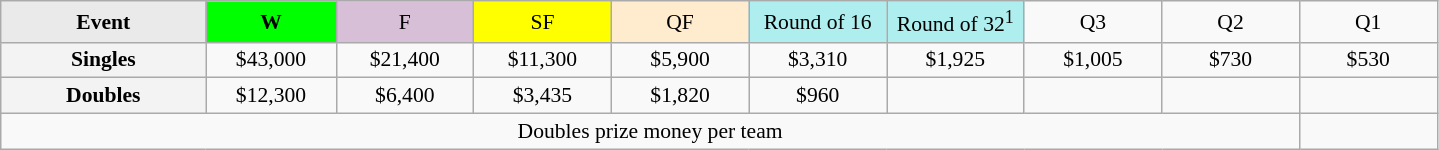<table class=wikitable style=font-size:90%;text-align:center>
<tr>
<td style="width:130px; background:#eaeaea;"><strong>Event</strong></td>
<td style="width:80px; background:lime;"><strong>W</strong></td>
<td style="width:85px; background:thistle;">F</td>
<td style="width:85px; background:#ff0;">SF</td>
<td style="width:85px; background:#ffebcd;">QF</td>
<td style="width:85px; background:#afeeee;">Round of 16</td>
<td style="width:85px; background:#afeeee;">Round of 32<sup>1</sup></td>
<td width=85>Q3</td>
<td width=85>Q2</td>
<td width=85>Q1</td>
</tr>
<tr>
<td style="background:#f3f3f3;"><strong>Singles</strong></td>
<td>$43,000</td>
<td>$21,400</td>
<td>$11,300</td>
<td>$5,900</td>
<td>$3,310</td>
<td>$1,925</td>
<td>$1,005</td>
<td>$730</td>
<td>$530</td>
</tr>
<tr>
<td style="background:#f3f3f3;"><strong>Doubles</strong></td>
<td>$12,300</td>
<td>$6,400</td>
<td>$3,435</td>
<td>$1,820</td>
<td>$960</td>
<td></td>
<td></td>
<td></td>
<td></td>
</tr>
<tr>
<td colspan=9>Doubles prize money per team</td>
</tr>
</table>
